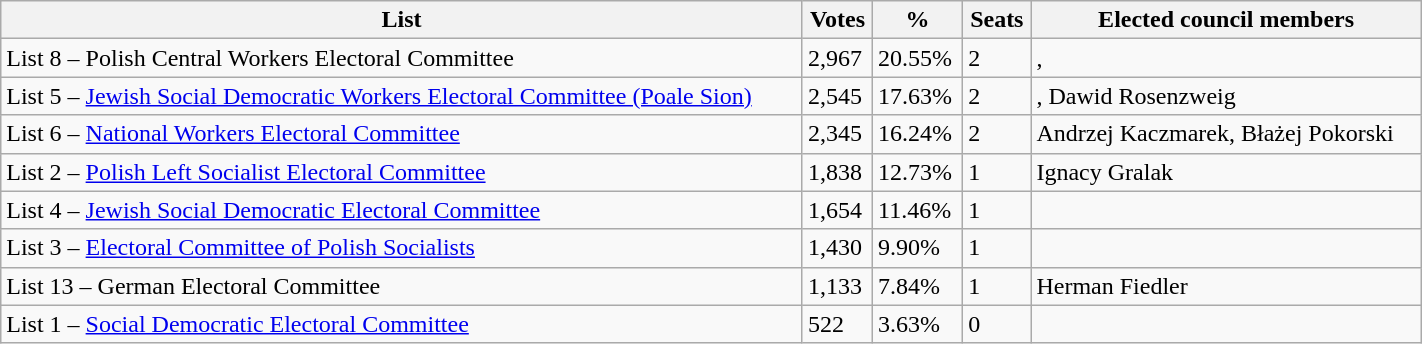<table class="wikitable" width="75%">
<tr>
<th>List</th>
<th>Votes</th>
<th>%</th>
<th>Seats</th>
<th>Elected council members</th>
</tr>
<tr>
<td>List 8 – Polish Central Workers Electoral Committee</td>
<td>2,967</td>
<td>20.55%</td>
<td>2</td>
<td>, </td>
</tr>
<tr>
<td>List 5 – <a href='#'>Jewish Social Democratic Workers Electoral Committee (Poale Sion)</a></td>
<td>2,545</td>
<td>17.63%</td>
<td>2</td>
<td>, Dawid Rosenzweig</td>
</tr>
<tr>
<td>List 6 – <a href='#'>National Workers Electoral Committee</a></td>
<td>2,345</td>
<td>16.24%</td>
<td>2</td>
<td>Andrzej Kaczmarek, Błażej Pokorski</td>
</tr>
<tr>
<td>List 2 – <a href='#'>Polish Left Socialist Electoral Committee</a></td>
<td>1,838</td>
<td>12.73%</td>
<td>1</td>
<td>Ignacy Gralak</td>
</tr>
<tr>
<td>List 4 – <a href='#'>Jewish Social Democratic Electoral Committee</a></td>
<td>1,654</td>
<td>11.46%</td>
<td>1</td>
<td></td>
</tr>
<tr>
<td>List 3 – <a href='#'>Electoral Committee of Polish Socialists</a></td>
<td>1,430</td>
<td>9.90%</td>
<td>1</td>
<td></td>
</tr>
<tr>
<td>List 13 – German Electoral Committee</td>
<td>1,133</td>
<td>7.84%</td>
<td>1</td>
<td>Herman Fiedler</td>
</tr>
<tr>
<td>List 1 – <a href='#'>Social Democratic Electoral Committee</a></td>
<td>522</td>
<td>3.63%</td>
<td>0</td>
<td></td>
</tr>
</table>
